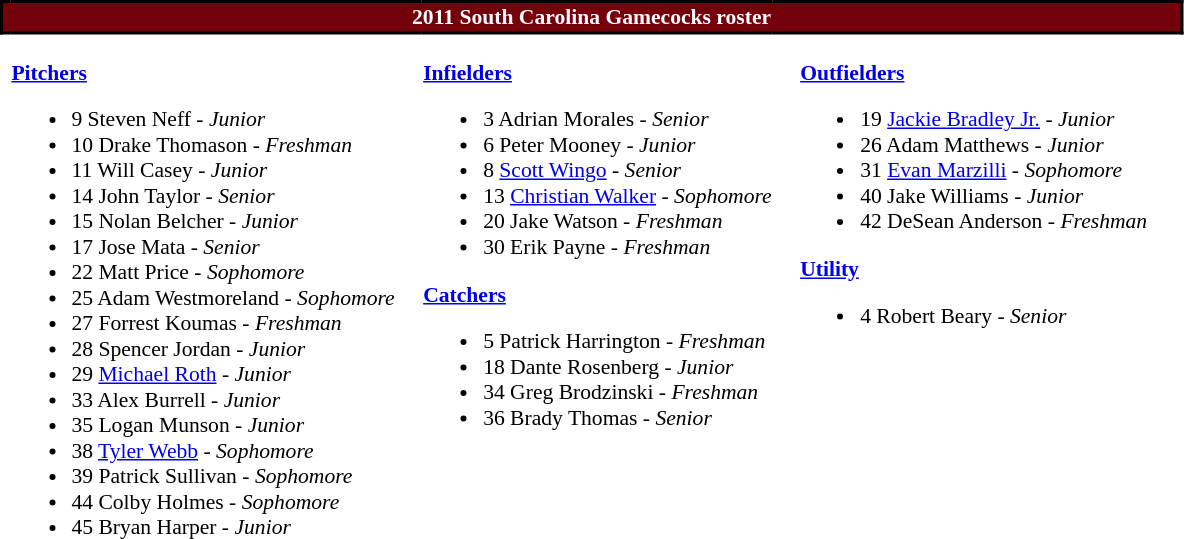<table class="toccolours" style="border-collapse:collapse; font-size:90%;">
<tr>
<th colspan="7" style="text-align:center;background:#73000A;color:white; border: 2px solid #000000;">2011 South Carolina Gamecocks roster</th>
</tr>
<tr>
</tr>
<tr>
<td width="03"> </td>
<td valign="top"><br><strong><a href='#'>Pitchers</a></strong><ul><li>9 Steven Neff - <em>Junior</em></li><li>10 Drake Thomason - <em>Freshman</em></li><li>11 Will Casey - <em>Junior</em></li><li>14 John Taylor - <em>Senior</em></li><li>15 Nolan Belcher - <em>Junior</em></li><li>17 Jose Mata - <em>Senior</em></li><li>22 Matt Price - <em>Sophomore</em></li><li>25 Adam Westmoreland - <em>Sophomore</em></li><li>27 Forrest Koumas - <em>Freshman</em></li><li>28 Spencer Jordan - <em>Junior</em></li><li>29 <a href='#'>Michael Roth</a> - <em>Junior</em></li><li>33 Alex Burrell - <em>Junior</em></li><li>35 Logan Munson - <em>Junior</em></li><li>38 <a href='#'>Tyler Webb</a> - <em>Sophomore</em></li><li>39 Patrick Sullivan - <em>Sophomore</em></li><li>44 Colby Holmes - <em>Sophomore</em></li><li>45 Bryan Harper - <em>Junior</em></li></ul></td>
<td width="15"> </td>
<td valign="top"><br><strong><a href='#'>Infielders</a></strong><ul><li>3 Adrian Morales - <em>Senior</em></li><li>6 Peter Mooney - <em>Junior</em></li><li>8 <a href='#'>Scott Wingo</a> - <em>Senior</em></li><li>13 <a href='#'>Christian Walker</a> - <em>Sophomore</em></li><li>20 Jake Watson - <em>Freshman</em></li><li>30 Erik Payne - <em>Freshman</em></li></ul><strong><a href='#'>Catchers</a></strong><ul><li>5 Patrick Harrington - <em>Freshman</em></li><li>18 Dante Rosenberg - <em>Junior</em></li><li>34 Greg Brodzinski - <em>Freshman</em></li><li>36 Brady Thomas - <em>Senior</em></li></ul></td>
<td width="15"> </td>
<td valign="top"><br><strong><a href='#'>Outfielders</a></strong><ul><li>19 <a href='#'>Jackie Bradley Jr.</a> - <em>Junior</em></li><li>26 Adam Matthews - <em>Junior</em></li><li>31 <a href='#'>Evan Marzilli</a> - <em>Sophomore</em></li><li>40 Jake Williams - <em>Junior</em></li><li>42 DeSean Anderson - <em>Freshman</em></li></ul><strong><a href='#'>Utility</a></strong><ul><li>4 Robert Beary - <em>Senior</em></li></ul></td>
<td width="20"> </td>
</tr>
</table>
